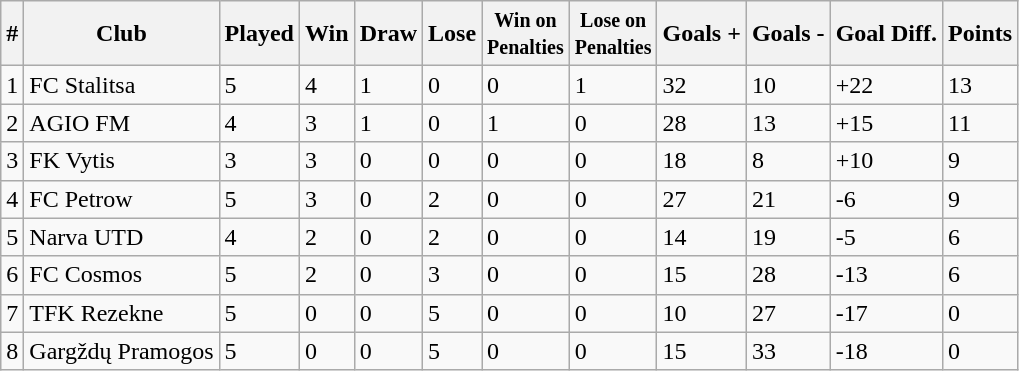<table class="wikitable">
<tr>
<th>#</th>
<th>Club</th>
<th>Played</th>
<th>Win</th>
<th>Draw</th>
<th>Lose</th>
<th><small>Win on <br>Penalties</small></th>
<th><small>Lose on <br>Penalties</small></th>
<th>Goals +</th>
<th>Goals -</th>
<th>Goal Diff.</th>
<th>Points</th>
</tr>
<tr>
<td>1</td>
<td>FC Stalitsa</td>
<td>5</td>
<td>4</td>
<td>1</td>
<td>0</td>
<td>0</td>
<td>1</td>
<td>32</td>
<td>10</td>
<td>+22</td>
<td>13</td>
</tr>
<tr>
<td>2</td>
<td>AGIO FM</td>
<td>4</td>
<td>3</td>
<td>1</td>
<td>0</td>
<td>1</td>
<td>0</td>
<td>28</td>
<td>13</td>
<td>+15</td>
<td>11</td>
</tr>
<tr>
<td>3</td>
<td>FK Vytis</td>
<td>3</td>
<td>3</td>
<td>0</td>
<td>0</td>
<td>0</td>
<td>0</td>
<td>18</td>
<td>8</td>
<td>+10</td>
<td>9</td>
</tr>
<tr>
<td>4</td>
<td>FC Petrow</td>
<td>5</td>
<td>3</td>
<td>0</td>
<td>2</td>
<td>0</td>
<td>0</td>
<td>27</td>
<td>21</td>
<td>-6</td>
<td>9</td>
</tr>
<tr>
<td>5</td>
<td>Narva UTD</td>
<td>4</td>
<td>2</td>
<td>0</td>
<td>2</td>
<td>0</td>
<td>0</td>
<td>14</td>
<td>19</td>
<td>-5</td>
<td>6</td>
</tr>
<tr>
<td>6</td>
<td>FC Cosmos</td>
<td>5</td>
<td>2</td>
<td>0</td>
<td>3</td>
<td>0</td>
<td>0</td>
<td>15</td>
<td>28</td>
<td>-13</td>
<td>6</td>
</tr>
<tr>
<td>7</td>
<td>TFK Rezekne</td>
<td>5</td>
<td>0</td>
<td>0</td>
<td>5</td>
<td>0</td>
<td>0</td>
<td>10</td>
<td>27</td>
<td>-17</td>
<td>0</td>
</tr>
<tr>
<td>8</td>
<td>Gargždų Pramogos</td>
<td>5</td>
<td>0</td>
<td>0</td>
<td>5</td>
<td>0</td>
<td>0</td>
<td>15</td>
<td>33</td>
<td>-18</td>
<td>0</td>
</tr>
</table>
